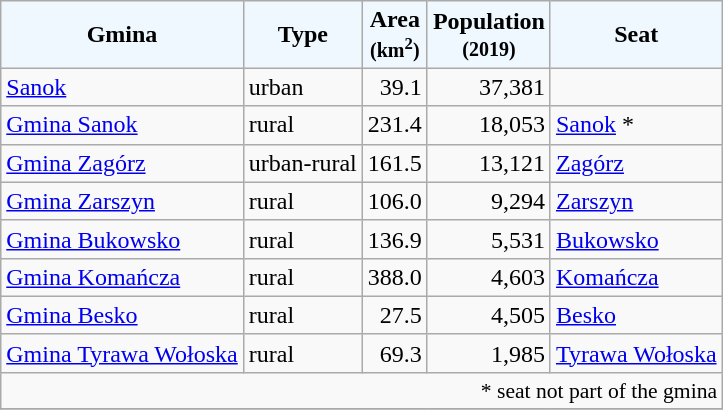<table class="wikitable sortable">
<tr bgcolor="F0F8FF">
<td style="text-align:center;"><strong>Gmina</strong></td>
<td style="text-align:center;"><strong>Type</strong></td>
<td style="text-align:center;"><strong>Area<br><small>(km<sup>2</sup>)</small></strong></td>
<td style="text-align:center;"><strong>Population<br><small>(2019)</small></strong></td>
<td style="text-align:center;"><strong>Seat</strong></td>
</tr>
<tr>
<td><a href='#'>Sanok</a></td>
<td>urban</td>
<td style="text-align:right;">39.1</td>
<td style="text-align:right;">37,381</td>
<td> </td>
</tr>
<tr>
<td><a href='#'>Gmina Sanok</a></td>
<td>rural</td>
<td style="text-align:right;">231.4</td>
<td style="text-align:right;">18,053</td>
<td><a href='#'>Sanok</a> *</td>
</tr>
<tr>
<td><a href='#'>Gmina Zagórz</a></td>
<td>urban-rural</td>
<td style="text-align:right;">161.5</td>
<td style="text-align:right;">13,121</td>
<td><a href='#'>Zagórz</a></td>
</tr>
<tr>
<td><a href='#'>Gmina Zarszyn</a></td>
<td>rural</td>
<td style="text-align:right;">106.0</td>
<td style="text-align:right;">9,294</td>
<td><a href='#'>Zarszyn</a></td>
</tr>
<tr>
<td><a href='#'>Gmina Bukowsko</a></td>
<td>rural</td>
<td style="text-align:right;">136.9</td>
<td style="text-align:right;">5,531</td>
<td><a href='#'>Bukowsko</a></td>
</tr>
<tr>
<td><a href='#'>Gmina Komańcza</a></td>
<td>rural</td>
<td style="text-align:right;">388.0</td>
<td style="text-align:right;">4,603</td>
<td><a href='#'>Komańcza</a></td>
</tr>
<tr>
<td><a href='#'>Gmina Besko</a></td>
<td>rural</td>
<td style="text-align:right;">27.5</td>
<td style="text-align:right;">4,505</td>
<td><a href='#'>Besko</a></td>
</tr>
<tr>
<td><a href='#'>Gmina Tyrawa Wołoska</a></td>
<td>rural</td>
<td style="text-align:right;">69.3</td>
<td style="text-align:right;">1,985</td>
<td><a href='#'>Tyrawa Wołoska</a></td>
</tr>
<tr>
<td colspan=5 style="text-align:right;font-size:90%">* seat not part of the gmina</td>
</tr>
<tr>
</tr>
</table>
